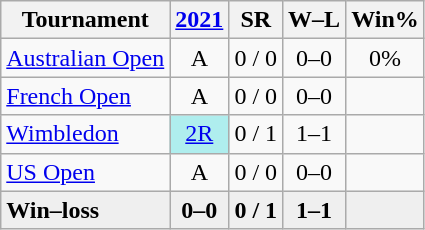<table class=wikitable style=text-align:center>
<tr>
<th>Tournament</th>
<th><a href='#'>2021</a></th>
<th>SR</th>
<th>W–L</th>
<th>Win%</th>
</tr>
<tr>
<td style=text-align:left><a href='#'>Australian Open</a></td>
<td>A</td>
<td>0 / 0</td>
<td>0–0</td>
<td>0%</td>
</tr>
<tr>
<td style=text-align:left><a href='#'>French Open</a></td>
<td>A</td>
<td>0 / 0</td>
<td>0–0</td>
<td></td>
</tr>
<tr>
<td style=text-align:left><a href='#'>Wimbledon</a></td>
<td style=background:#afeeee><a href='#'>2R</a></td>
<td>0 / 1</td>
<td>1–1</td>
<td></td>
</tr>
<tr>
<td style=text-align:left><a href='#'>US Open</a></td>
<td>A</td>
<td>0 / 0</td>
<td>0–0</td>
<td></td>
</tr>
<tr style=background:#efefef;font-weight:bold;>
<td style=text-align:left>Win–loss</td>
<td>0–0</td>
<td>0 / 1</td>
<td>1–1</td>
<td></td>
</tr>
</table>
